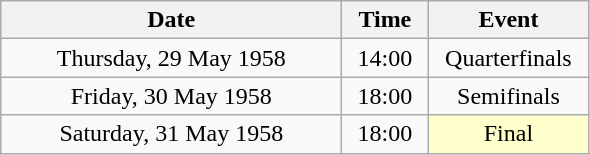<table class = "wikitable" style="text-align:center;">
<tr>
<th width=220>Date</th>
<th width=50>Time</th>
<th width=100>Event</th>
</tr>
<tr>
<td>Thursday, 29 May 1958</td>
<td>14:00</td>
<td>Quarterfinals</td>
</tr>
<tr>
<td>Friday, 30 May 1958</td>
<td>18:00</td>
<td>Semifinals</td>
</tr>
<tr>
<td>Saturday, 31 May 1958</td>
<td>18:00</td>
<td bgcolor=ffffcc>Final</td>
</tr>
</table>
